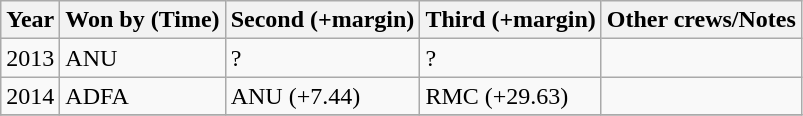<table class="wikitable">
<tr>
<th>Year</th>
<th>Won by (Time)</th>
<th>Second (+margin)</th>
<th>Third (+margin)</th>
<th>Other crews/Notes</th>
</tr>
<tr>
<td>2013</td>
<td>ANU</td>
<td>?</td>
<td>?</td>
<td></td>
</tr>
<tr>
<td>2014</td>
<td>ADFA</td>
<td>ANU (+7.44)</td>
<td>RMC (+29.63)</td>
<td></td>
</tr>
<tr>
</tr>
</table>
